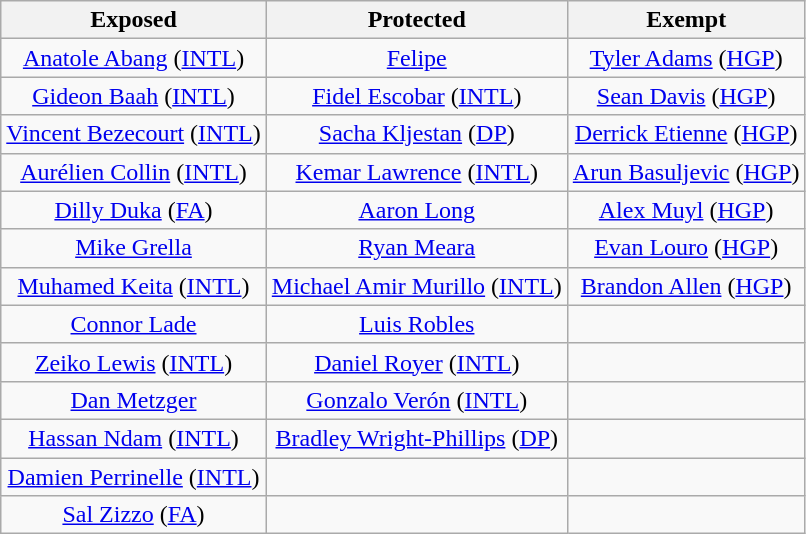<table class="wikitable" style="text-align:center">
<tr>
<th>Exposed</th>
<th>Protected</th>
<th>Exempt</th>
</tr>
<tr>
<td><a href='#'>Anatole Abang</a> (<a href='#'>INTL</a>)</td>
<td><a href='#'>Felipe</a></td>
<td><a href='#'>Tyler Adams</a> (<a href='#'>HGP</a>)</td>
</tr>
<tr>
<td><a href='#'>Gideon Baah</a> (<a href='#'>INTL</a>)</td>
<td><a href='#'>Fidel Escobar</a> (<a href='#'>INTL</a>)</td>
<td><a href='#'>Sean Davis</a> (<a href='#'>HGP</a>)</td>
</tr>
<tr>
<td><a href='#'>Vincent Bezecourt</a> (<a href='#'>INTL</a>)</td>
<td><a href='#'>Sacha Kljestan</a> (<a href='#'>DP</a>)</td>
<td><a href='#'>Derrick Etienne</a> (<a href='#'>HGP</a>)</td>
</tr>
<tr>
<td><a href='#'>Aurélien Collin</a> (<a href='#'>INTL</a>)</td>
<td><a href='#'>Kemar Lawrence</a> (<a href='#'>INTL</a>)</td>
<td><a href='#'>Arun Basuljevic</a> (<a href='#'>HGP</a>)</td>
</tr>
<tr>
<td><a href='#'>Dilly Duka</a> (<a href='#'>FA</a>)</td>
<td><a href='#'>Aaron Long</a></td>
<td><a href='#'>Alex Muyl</a> (<a href='#'>HGP</a>)</td>
</tr>
<tr>
<td><a href='#'>Mike Grella</a></td>
<td><a href='#'>Ryan Meara</a></td>
<td><a href='#'>Evan Louro</a> (<a href='#'>HGP</a>)</td>
</tr>
<tr>
<td><a href='#'>Muhamed Keita</a> (<a href='#'>INTL</a>)</td>
<td><a href='#'>Michael Amir Murillo</a> (<a href='#'>INTL</a>)</td>
<td><a href='#'>Brandon Allen</a> (<a href='#'>HGP</a>)</td>
</tr>
<tr>
<td><a href='#'>Connor Lade</a></td>
<td><a href='#'>Luis Robles</a></td>
<td></td>
</tr>
<tr>
<td><a href='#'>Zeiko Lewis</a> (<a href='#'>INTL</a>)</td>
<td><a href='#'>Daniel Royer</a> (<a href='#'>INTL</a>)</td>
<td></td>
</tr>
<tr>
<td><a href='#'>Dan Metzger</a></td>
<td><a href='#'>Gonzalo Verón</a> (<a href='#'>INTL</a>)</td>
<td></td>
</tr>
<tr>
<td><a href='#'>Hassan Ndam</a> (<a href='#'>INTL</a>)</td>
<td><a href='#'>Bradley Wright-Phillips</a> (<a href='#'>DP</a>)</td>
<td></td>
</tr>
<tr>
<td><a href='#'>Damien Perrinelle</a> (<a href='#'>INTL</a>)</td>
<td></td>
<td></td>
</tr>
<tr>
<td><a href='#'>Sal Zizzo</a> (<a href='#'>FA</a>)</td>
<td></td>
<td></td>
</tr>
</table>
